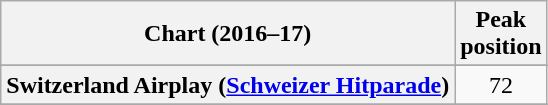<table class="wikitable sortable plainrowheaders" style="text-align:center">
<tr>
<th>Chart (2016–17)</th>
<th>Peak<br> position</th>
</tr>
<tr>
</tr>
<tr>
</tr>
<tr>
<th scope="row">Switzerland Airplay (<a href='#'>Schweizer Hitparade</a>)</th>
<td>72</td>
</tr>
<tr>
</tr>
<tr>
</tr>
<tr>
</tr>
<tr>
</tr>
</table>
